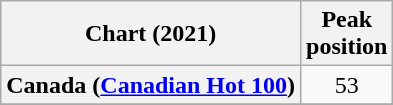<table class="wikitable sortable plainrowheaders" style="text-align:center">
<tr>
<th scope="col">Chart (2021)</th>
<th scope="col">Peak<br>position</th>
</tr>
<tr>
<th scope="row">Canada (<a href='#'>Canadian Hot 100</a>)</th>
<td>53</td>
</tr>
<tr>
</tr>
<tr>
</tr>
<tr>
</tr>
</table>
